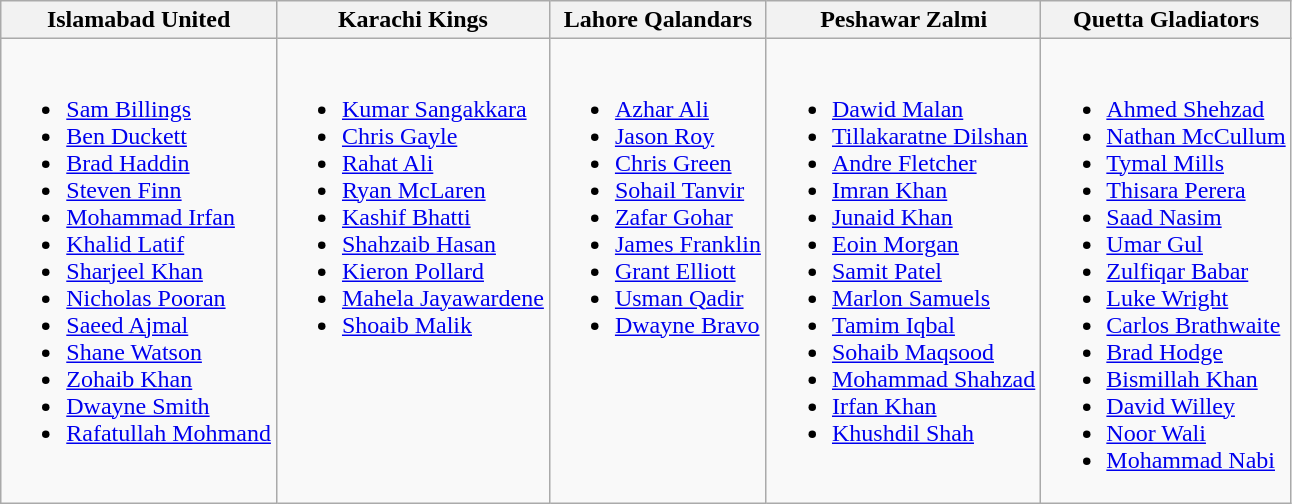<table class="wikitable">
<tr>
<th>Islamabad United</th>
<th>Karachi Kings</th>
<th>Lahore Qalandars</th>
<th>Peshawar Zalmi</th>
<th>Quetta Gladiators</th>
</tr>
<tr style="vertical-align:top">
<td><br><ul><li><a href='#'>Sam Billings</a></li><li><a href='#'>Ben Duckett</a></li><li><a href='#'>Brad Haddin</a></li><li><a href='#'>Steven Finn</a></li><li><a href='#'>Mohammad Irfan</a></li><li><a href='#'>Khalid Latif</a></li><li><a href='#'>Sharjeel Khan</a></li><li><a href='#'>Nicholas Pooran</a></li><li><a href='#'>Saeed Ajmal</a></li><li><a href='#'>Shane Watson</a></li><li><a href='#'>Zohaib Khan</a></li><li><a href='#'>Dwayne Smith</a></li><li><a href='#'>Rafatullah Mohmand</a></li></ul></td>
<td><br><ul><li><a href='#'>Kumar Sangakkara</a></li><li><a href='#'>Chris Gayle</a></li><li><a href='#'>Rahat Ali</a></li><li><a href='#'>Ryan McLaren</a></li><li><a href='#'>Kashif Bhatti</a></li><li><a href='#'>Shahzaib Hasan</a></li><li><a href='#'>Kieron Pollard</a></li><li><a href='#'>Mahela Jayawardene</a></li><li><a href='#'>Shoaib Malik</a></li></ul></td>
<td><br><ul><li><a href='#'>Azhar Ali</a></li><li><a href='#'>Jason Roy</a></li><li><a href='#'>Chris Green</a></li><li><a href='#'>Sohail Tanvir</a></li><li><a href='#'>Zafar Gohar</a></li><li><a href='#'>James Franklin</a></li><li><a href='#'>Grant Elliott</a></li><li><a href='#'>Usman Qadir</a></li><li><a href='#'>Dwayne Bravo</a></li></ul></td>
<td><br><ul><li><a href='#'>Dawid Malan</a></li><li><a href='#'>Tillakaratne Dilshan</a></li><li><a href='#'>Andre Fletcher</a></li><li><a href='#'>Imran Khan</a></li><li><a href='#'>Junaid Khan</a></li><li><a href='#'>Eoin Morgan</a></li><li><a href='#'>Samit Patel</a></li><li><a href='#'>Marlon Samuels</a></li><li><a href='#'>Tamim Iqbal</a></li><li><a href='#'>Sohaib Maqsood</a></li><li><a href='#'>Mohammad Shahzad</a></li><li><a href='#'>Irfan Khan</a></li><li><a href='#'>Khushdil Shah</a></li></ul></td>
<td><br><ul><li><a href='#'>Ahmed Shehzad</a></li><li><a href='#'>Nathan McCullum</a></li><li><a href='#'>Tymal Mills</a></li><li><a href='#'>Thisara Perera</a></li><li><a href='#'>Saad Nasim</a></li><li><a href='#'>Umar Gul</a></li><li><a href='#'>Zulfiqar Babar</a></li><li><a href='#'>Luke Wright</a></li><li><a href='#'>Carlos Brathwaite</a></li><li><a href='#'>Brad Hodge</a></li><li><a href='#'>Bismillah Khan</a></li><li><a href='#'>David Willey</a></li><li><a href='#'>Noor Wali</a></li><li><a href='#'>Mohammad Nabi</a></li></ul></td>
</tr>
</table>
